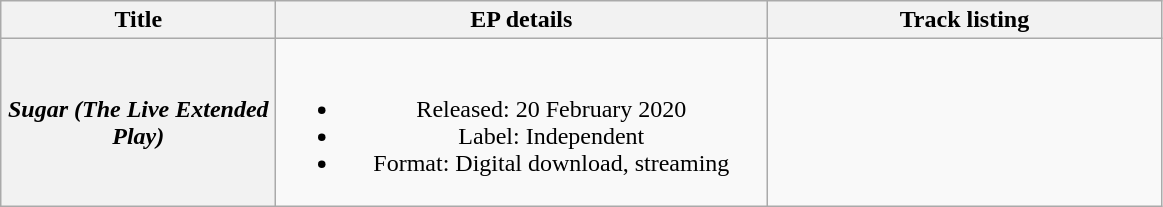<table class="wikitable plainrowheaders" style="text-align:center;">
<tr>
<th scope="col" style="width:11em;">Title</th>
<th scope="col" style="width:20em;">EP details</th>
<th scope="col" style="width:16em;">Track listing</th>
</tr>
<tr>
<th scope="row"><em>Sugar (The Live Extended Play)</em></th>
<td><br><ul><li>Released: 20 February 2020</li><li>Label: Independent</li><li>Format: Digital download, streaming</li></ul></td>
<td></td>
</tr>
</table>
